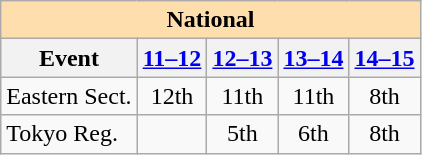<table class="wikitable" style="text-align:center">
<tr>
<th colspan="5" style="background-color: #ffdead; " align="center">National</th>
</tr>
<tr>
<th>Event</th>
<th><a href='#'>11–12</a></th>
<th><a href='#'>12–13</a></th>
<th><a href='#'>13–14</a></th>
<th><a href='#'>14–15</a></th>
</tr>
<tr>
<td align="left">Eastern Sect.</td>
<td>12th</td>
<td>11th</td>
<td>11th</td>
<td>8th</td>
</tr>
<tr>
<td align="left">Tokyo Reg.</td>
<td></td>
<td>5th</td>
<td>6th</td>
<td>8th</td>
</tr>
</table>
